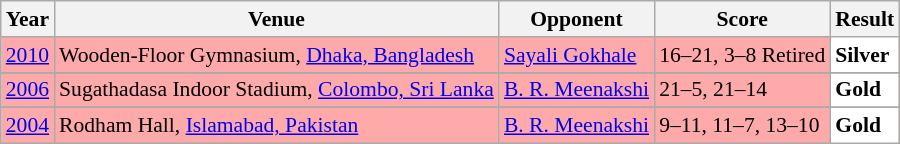<table class="sortable wikitable" style="font-size: 90%;">
<tr>
<th>Year</th>
<th>Venue</th>
<th>Opponent</th>
<th>Score</th>
<th>Result</th>
</tr>
<tr style="background:#FFAAAA">
<td align="center"><a href='#'>2010</a></td>
<td align="left">Wooden-Floor Gymnasium, <a href='#'>Dhaka, Bangladesh</a></td>
<td align="left"> <a href='#'>Sayali Gokhale</a></td>
<td align="left">16–21, 3–8 Retired</td>
<td style="text-align:left; background:white"> <strong>Silver</strong></td>
</tr>
<tr>
</tr>
<tr style="background:#FFAAAA">
<td align="center"><a href='#'>2006</a></td>
<td align="left">Sugathadasa Indoor Stadium, <a href='#'>Colombo, Sri Lanka</a></td>
<td align="left"> <a href='#'>B. R. Meenakshi</a></td>
<td align="left">21–5, 21–14</td>
<td style="text-align:left; background:white"> <strong>Gold</strong></td>
</tr>
<tr>
</tr>
<tr style="background:#FFAAAA">
<td align="center"><a href='#'>2004</a></td>
<td align="left">Rodham Hall, <a href='#'>Islamabad, Pakistan</a></td>
<td align="left"> <a href='#'>B. R. Meenakshi</a></td>
<td align="left">9–11, 11–7, 13–10</td>
<td style="text-align:left; background:white"> <strong>Gold</strong></td>
</tr>
</table>
